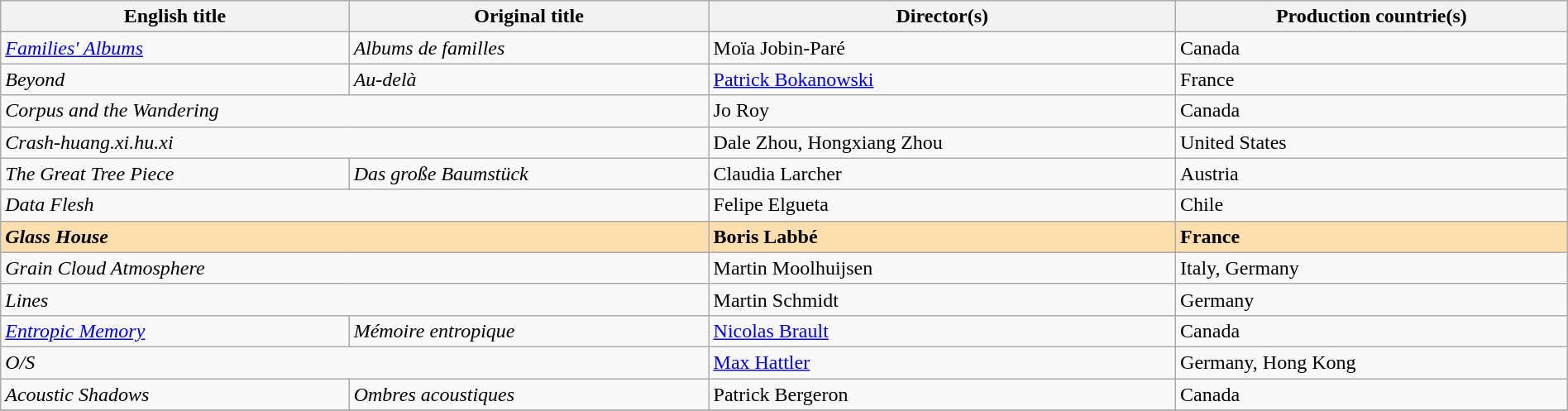<table class="sortable wikitable" style="width:100%; margin-bottom:4px" cellpadding="5">
<tr>
<th scope="col">English title</th>
<th scope="col">Original title</th>
<th scope="col">Director(s)</th>
<th scope="col">Production countrie(s)</th>
</tr>
<tr>
<td><em><a href='#'>Families' Albums</a></em></td>
<td><em>Albums de familles</em></td>
<td>Moïa Jobin-Paré</td>
<td>Canada</td>
</tr>
<tr>
<td><em>Beyond</em></td>
<td><em>Au-delà</em></td>
<td><a href='#'>Patrick Bokanowski</a></td>
<td>France</td>
</tr>
<tr>
<td colspan="2"><em>Corpus and the Wandering</em></td>
<td>Jo Roy</td>
<td>Canada</td>
</tr>
<tr>
<td colspan="2"><em>Crash-huang.xi.hu.xi</em></td>
<td>Dale Zhou, Hongxiang Zhou</td>
<td>United States</td>
</tr>
<tr>
<td><em>The Great Tree Piece</em></td>
<td><em>Das große Baumstück</em></td>
<td>Claudia Larcher</td>
<td>Austria</td>
</tr>
<tr>
<td colspan="2"><em>Data Flesh</em></td>
<td>Felipe Elgueta</td>
<td>Chile</td>
</tr>
<tr style="background:#FFDEAD;">
<td colspan="2"><strong><em>Glass House</em></strong></td>
<td><strong>Boris Labbé</strong></td>
<td><strong>France</strong></td>
</tr>
<tr>
<td colspan="2"><em>Grain Cloud Atmosphere</em></td>
<td>Martin Moolhuijsen</td>
<td>Italy, Germany</td>
</tr>
<tr>
<td colspan="2"><em>Lines</em></td>
<td>Martin Schmidt</td>
<td>Germany</td>
</tr>
<tr>
<td><em><a href='#'>Entropic Memory</a></em></td>
<td><em>Mémoire entropique</em></td>
<td><a href='#'>Nicolas Brault</a></td>
<td>Canada</td>
</tr>
<tr>
<td colspan="2"><em>O/S</em></td>
<td><a href='#'>Max Hattler</a></td>
<td>Germany, Hong Kong</td>
</tr>
<tr>
<td><em>Acoustic Shadows</em></td>
<td><em>Ombres acoustiques</em></td>
<td>Patrick Bergeron</td>
<td>Canada</td>
</tr>
<tr>
</tr>
</table>
